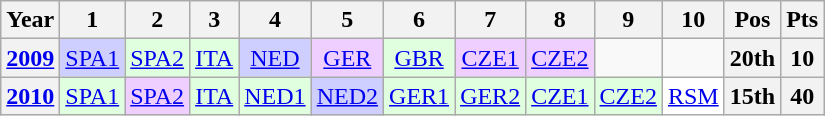<table class="wikitable" style="text-align:center">
<tr>
<th>Year</th>
<th>1</th>
<th>2</th>
<th>3</th>
<th>4</th>
<th>5</th>
<th>6</th>
<th>7</th>
<th>8</th>
<th>9</th>
<th>10</th>
<th>Pos</th>
<th>Pts</th>
</tr>
<tr>
<th><a href='#'>2009</a></th>
<td style="background:#cfcfff;"><a href='#'>SPA1</a><br></td>
<td style="background:#dfffdf;"><a href='#'>SPA2</a><br></td>
<td style="background:#dfffdf;"><a href='#'>ITA</a><br></td>
<td style="background:#cfcfff;"><a href='#'>NED</a><br></td>
<td style="background:#efcfff;"><a href='#'>GER</a><br></td>
<td style="background:#dfffdf;"><a href='#'>GBR</a><br></td>
<td style="background:#efcfff;"><a href='#'>CZE1</a><br></td>
<td style="background:#efcfff;"><a href='#'>CZE2</a><br></td>
<td></td>
<td></td>
<th>20th</th>
<th>10</th>
</tr>
<tr>
<th><a href='#'>2010</a></th>
<td style="background:#dfffdf;"><a href='#'>SPA1</a><br></td>
<td style="background:#efcfff;"><a href='#'>SPA2</a><br></td>
<td style="background:#dfffdf;"><a href='#'>ITA</a><br></td>
<td style="background:#dfffdf;"><a href='#'>NED1</a><br></td>
<td style="background:#cfcfff;"><a href='#'>NED2</a><br></td>
<td style="background:#dfffdf;"><a href='#'>GER1</a><br></td>
<td style="background:#dfffdf;"><a href='#'>GER2</a><br></td>
<td style="background:#dfffdf;"><a href='#'>CZE1</a><br></td>
<td style="background:#dfffdf;"><a href='#'>CZE2</a><br></td>
<td style="background:#ffffff;"><a href='#'>RSM</a><br></td>
<th>15th</th>
<th>40</th>
</tr>
</table>
